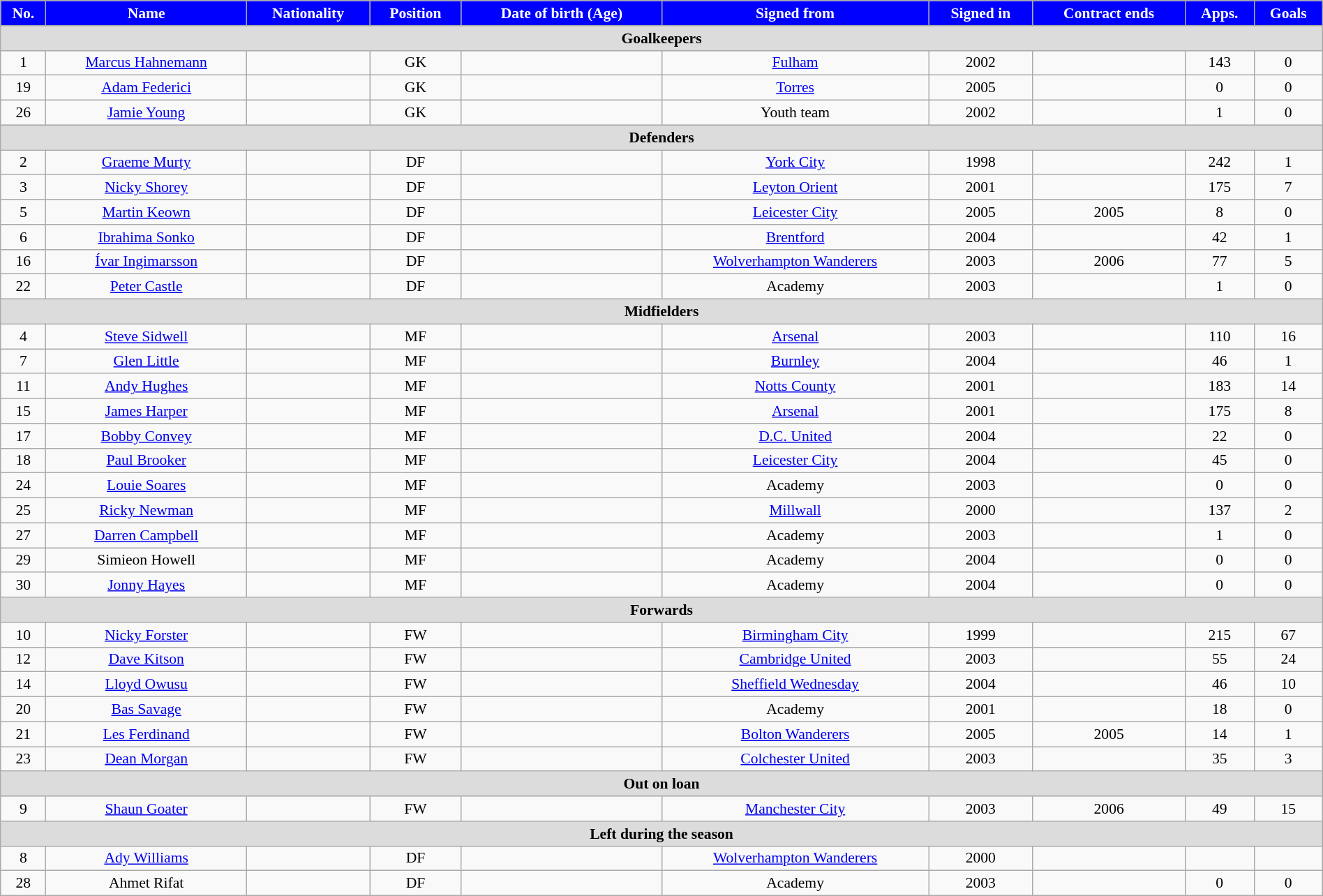<table class="wikitable"  style="text-align:center; font-size:90%; width:100%;">
<tr>
<th style="background:#00f; color:white; text-align:center;">No.</th>
<th style="background:#00f; color:white; text-align:center;">Name</th>
<th style="background:#00f; color:white; text-align:center;">Nationality</th>
<th style="background:#00f; color:white; text-align:center;">Position</th>
<th style="background:#00f; color:white; text-align:center;">Date of birth (Age)</th>
<th style="background:#00f; color:white; text-align:center;">Signed from</th>
<th style="background:#00f; color:white; text-align:center;">Signed in</th>
<th style="background:#00f; color:white; text-align:center;">Contract ends</th>
<th style="background:#00f; color:white; text-align:center;">Apps.</th>
<th style="background:#00f; color:white; text-align:center;">Goals</th>
</tr>
<tr>
<th colspan="11"  style="background:#dcdcdc; text-align:center;">Goalkeepers</th>
</tr>
<tr>
<td>1</td>
<td><a href='#'>Marcus Hahnemann</a></td>
<td></td>
<td>GK</td>
<td></td>
<td><a href='#'>Fulham</a></td>
<td>2002</td>
<td></td>
<td>143</td>
<td>0</td>
</tr>
<tr>
<td>19</td>
<td><a href='#'>Adam Federici</a></td>
<td></td>
<td>GK</td>
<td></td>
<td><a href='#'>Torres</a></td>
<td>2005</td>
<td></td>
<td>0</td>
<td>0</td>
</tr>
<tr>
<td>26</td>
<td><a href='#'>Jamie Young</a></td>
<td></td>
<td>GK</td>
<td></td>
<td>Youth team</td>
<td>2002</td>
<td></td>
<td>1</td>
<td>0</td>
</tr>
<tr>
<th colspan="11"  style="background:#dcdcdc; text-align:center;">Defenders</th>
</tr>
<tr>
<td>2</td>
<td><a href='#'>Graeme Murty</a></td>
<td></td>
<td>DF</td>
<td></td>
<td><a href='#'>York City</a></td>
<td>1998</td>
<td></td>
<td>242</td>
<td>1</td>
</tr>
<tr>
<td>3</td>
<td><a href='#'>Nicky Shorey</a></td>
<td></td>
<td>DF</td>
<td></td>
<td><a href='#'>Leyton Orient</a></td>
<td>2001</td>
<td></td>
<td>175</td>
<td>7</td>
</tr>
<tr>
<td>5</td>
<td><a href='#'>Martin Keown</a></td>
<td></td>
<td>DF</td>
<td></td>
<td><a href='#'>Leicester City</a></td>
<td>2005</td>
<td>2005</td>
<td>8</td>
<td>0</td>
</tr>
<tr>
<td>6</td>
<td><a href='#'>Ibrahima Sonko</a></td>
<td></td>
<td>DF</td>
<td></td>
<td><a href='#'>Brentford</a></td>
<td>2004</td>
<td></td>
<td>42</td>
<td>1</td>
</tr>
<tr>
<td>16</td>
<td><a href='#'>Ívar Ingimarsson</a></td>
<td></td>
<td>DF</td>
<td></td>
<td><a href='#'>Wolverhampton Wanderers</a></td>
<td>2003</td>
<td>2006</td>
<td>77</td>
<td>5</td>
</tr>
<tr>
<td>22</td>
<td><a href='#'>Peter Castle</a></td>
<td></td>
<td>DF</td>
<td></td>
<td>Academy</td>
<td>2003</td>
<td></td>
<td>1</td>
<td>0</td>
</tr>
<tr>
<th colspan="11"  style="background:#dcdcdc; text-align:center;">Midfielders</th>
</tr>
<tr>
<td>4</td>
<td><a href='#'>Steve Sidwell</a></td>
<td></td>
<td>MF</td>
<td></td>
<td><a href='#'>Arsenal</a></td>
<td>2003</td>
<td></td>
<td>110</td>
<td>16</td>
</tr>
<tr>
<td>7</td>
<td><a href='#'>Glen Little</a></td>
<td></td>
<td>MF</td>
<td></td>
<td><a href='#'>Burnley</a></td>
<td>2004</td>
<td></td>
<td>46</td>
<td>1</td>
</tr>
<tr>
<td>11</td>
<td><a href='#'>Andy Hughes</a></td>
<td></td>
<td>MF</td>
<td></td>
<td><a href='#'>Notts County</a></td>
<td>2001</td>
<td></td>
<td>183</td>
<td>14</td>
</tr>
<tr>
<td>15</td>
<td><a href='#'>James Harper</a></td>
<td></td>
<td>MF</td>
<td></td>
<td><a href='#'>Arsenal</a></td>
<td>2001</td>
<td></td>
<td>175</td>
<td>8</td>
</tr>
<tr>
<td>17</td>
<td><a href='#'>Bobby Convey</a></td>
<td></td>
<td>MF</td>
<td></td>
<td><a href='#'>D.C. United</a></td>
<td>2004</td>
<td></td>
<td>22</td>
<td>0</td>
</tr>
<tr>
<td>18</td>
<td><a href='#'>Paul Brooker</a></td>
<td></td>
<td>MF</td>
<td></td>
<td><a href='#'>Leicester City</a></td>
<td>2004</td>
<td></td>
<td>45</td>
<td>0</td>
</tr>
<tr>
<td>24</td>
<td><a href='#'>Louie Soares</a></td>
<td></td>
<td>MF</td>
<td></td>
<td>Academy</td>
<td>2003</td>
<td></td>
<td>0</td>
<td>0</td>
</tr>
<tr>
<td>25</td>
<td><a href='#'>Ricky Newman</a></td>
<td></td>
<td>MF</td>
<td></td>
<td><a href='#'>Millwall</a></td>
<td>2000</td>
<td></td>
<td>137</td>
<td>2</td>
</tr>
<tr>
<td>27</td>
<td><a href='#'>Darren Campbell</a></td>
<td></td>
<td>MF</td>
<td></td>
<td>Academy</td>
<td>2003</td>
<td></td>
<td>1</td>
<td>0</td>
</tr>
<tr>
<td>29</td>
<td>Simieon Howell</td>
<td></td>
<td>MF</td>
<td></td>
<td>Academy</td>
<td>2004</td>
<td></td>
<td>0</td>
<td>0</td>
</tr>
<tr>
<td>30</td>
<td><a href='#'>Jonny Hayes</a></td>
<td></td>
<td>MF</td>
<td></td>
<td>Academy</td>
<td>2004</td>
<td></td>
<td>0</td>
<td>0</td>
</tr>
<tr>
<th colspan="11"  style="background:#dcdcdc; text-align:center;">Forwards</th>
</tr>
<tr>
<td>10</td>
<td><a href='#'>Nicky Forster</a></td>
<td></td>
<td>FW</td>
<td></td>
<td><a href='#'>Birmingham City</a></td>
<td>1999</td>
<td></td>
<td>215</td>
<td>67</td>
</tr>
<tr>
<td>12</td>
<td><a href='#'>Dave Kitson</a></td>
<td></td>
<td>FW</td>
<td></td>
<td><a href='#'>Cambridge United</a></td>
<td>2003</td>
<td></td>
<td>55</td>
<td>24</td>
</tr>
<tr>
<td>14</td>
<td><a href='#'>Lloyd Owusu</a></td>
<td></td>
<td>FW</td>
<td></td>
<td><a href='#'>Sheffield Wednesday</a></td>
<td>2004</td>
<td></td>
<td>46</td>
<td>10</td>
</tr>
<tr>
<td>20</td>
<td><a href='#'>Bas Savage</a></td>
<td></td>
<td>FW</td>
<td></td>
<td>Academy</td>
<td>2001</td>
<td></td>
<td>18</td>
<td>0</td>
</tr>
<tr>
<td>21</td>
<td><a href='#'>Les Ferdinand</a></td>
<td></td>
<td>FW</td>
<td></td>
<td><a href='#'>Bolton Wanderers</a></td>
<td>2005</td>
<td>2005</td>
<td>14</td>
<td>1</td>
</tr>
<tr>
<td>23</td>
<td><a href='#'>Dean Morgan</a></td>
<td></td>
<td>FW</td>
<td></td>
<td><a href='#'>Colchester United</a></td>
<td>2003</td>
<td></td>
<td>35</td>
<td>3</td>
</tr>
<tr>
<th colspan="11"  style="background:#dcdcdc; text-align:center;">Out on loan</th>
</tr>
<tr>
<td>9</td>
<td><a href='#'>Shaun Goater</a></td>
<td></td>
<td>FW</td>
<td></td>
<td><a href='#'>Manchester City</a></td>
<td>2003</td>
<td>2006</td>
<td>49</td>
<td>15</td>
</tr>
<tr>
<th colspan="11"  style="background:#dcdcdc; text-align:center;">Left during the season</th>
</tr>
<tr>
<td>8</td>
<td><a href='#'>Ady Williams</a></td>
<td></td>
<td>DF</td>
<td></td>
<td><a href='#'>Wolverhampton Wanderers</a></td>
<td>2000</td>
<td></td>
<td></td>
<td></td>
</tr>
<tr>
<td>28</td>
<td>Ahmet Rifat</td>
<td></td>
<td>DF</td>
<td></td>
<td>Academy</td>
<td>2003</td>
<td></td>
<td>0</td>
<td>0</td>
</tr>
</table>
